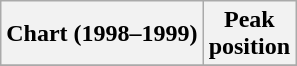<table class="wikitable sortable">
<tr>
<th align="left">Chart (1998–1999)</th>
<th align="center">Peak<br>position</th>
</tr>
<tr>
</tr>
</table>
